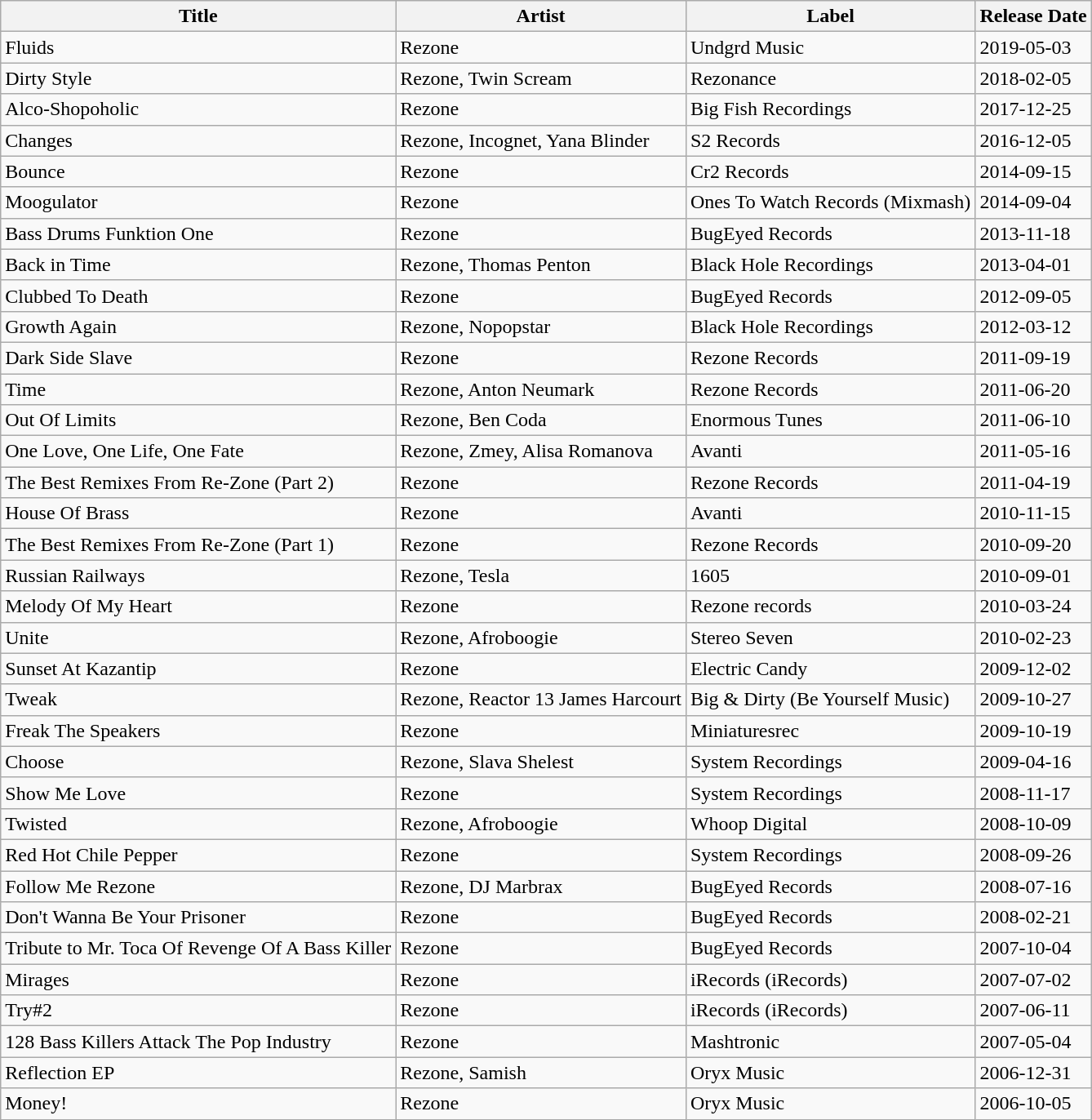<table class="wikitable">
<tr>
<th>Title</th>
<th>Artist</th>
<th>Label</th>
<th>Release Date</th>
</tr>
<tr>
<td>Fluids</td>
<td>Rezone</td>
<td>Undgrd Music</td>
<td>2019-05-03</td>
</tr>
<tr>
<td>Dirty Style</td>
<td>Rezone, Twin Scream</td>
<td>Rezonance</td>
<td>2018-02-05</td>
</tr>
<tr>
<td>Alco-Shopoholic</td>
<td>Rezone</td>
<td>Big Fish Recordings</td>
<td>2017-12-25</td>
</tr>
<tr>
<td>Changes</td>
<td>Rezone, Incognet, Yana Blinder</td>
<td>S2 Records</td>
<td>2016-12-05</td>
</tr>
<tr>
<td>Bounce</td>
<td>Rezone</td>
<td>Cr2 Records</td>
<td>2014-09-15</td>
</tr>
<tr>
<td>Moogulator</td>
<td>Rezone</td>
<td>Ones To Watch Records (Mixmash)</td>
<td>2014-09-04</td>
</tr>
<tr>
<td>Bass Drums Funktion One</td>
<td>Rezone</td>
<td>BugEyed Records</td>
<td>2013-11-18</td>
</tr>
<tr>
<td>Back in Time</td>
<td>Rezone, Thomas Penton</td>
<td>Black Hole Recordings</td>
<td>2013-04-01</td>
</tr>
<tr>
<td>Clubbed To Death</td>
<td>Rezone</td>
<td>BugEyed Records</td>
<td>2012-09-05</td>
</tr>
<tr>
<td>Growth Again</td>
<td>Rezone, Nopopstar</td>
<td>Black Hole Recordings</td>
<td>2012-03-12</td>
</tr>
<tr>
<td>Dark Side Slave</td>
<td>Rezone</td>
<td>Rezone Records</td>
<td>2011-09-19</td>
</tr>
<tr>
<td>Time</td>
<td>Rezone, Anton Neumark</td>
<td>Rezone Records</td>
<td>2011-06-20</td>
</tr>
<tr>
<td>Out Of Limits</td>
<td>Rezone, Ben Coda</td>
<td>Enormous Tunes</td>
<td>2011-06-10</td>
</tr>
<tr>
<td>One Love, One Life, One Fate</td>
<td>Rezone, Zmey, Alisa Romanova</td>
<td>Avanti</td>
<td>2011-05-16</td>
</tr>
<tr>
<td>The Best Remixes From Re-Zone (Part 2)</td>
<td>Rezone</td>
<td>Rezone Records</td>
<td>2011-04-19</td>
</tr>
<tr>
<td>House Of Brass</td>
<td>Rezone</td>
<td>Avanti</td>
<td>2010-11-15</td>
</tr>
<tr>
<td>The Best Remixes From Re-Zone (Part 1)</td>
<td>Rezone</td>
<td>Rezone Records</td>
<td>2010-09-20</td>
</tr>
<tr>
<td>Russian Railways</td>
<td>Rezone, Tesla</td>
<td>1605</td>
<td>2010-09-01</td>
</tr>
<tr>
<td>Melody Of My Heart</td>
<td>Rezone</td>
<td>Rezone records</td>
<td>2010-03-24</td>
</tr>
<tr>
<td>Unite</td>
<td>Rezone, Afroboogie</td>
<td>Stereo Seven</td>
<td>2010-02-23</td>
</tr>
<tr>
<td>Sunset At Kazantip</td>
<td>Rezone</td>
<td>Electric Candy</td>
<td>2009-12-02</td>
</tr>
<tr>
<td>Tweak</td>
<td>Rezone, Reactor 13 James Harcourt</td>
<td>Big & Dirty (Be Yourself Music)</td>
<td>2009-10-27</td>
</tr>
<tr>
<td>Freak The Speakers</td>
<td>Rezone</td>
<td>Miniaturesrec</td>
<td>2009-10-19</td>
</tr>
<tr>
<td>Choose</td>
<td>Rezone, Slava Shelest</td>
<td>System Recordings</td>
<td>2009-04-16</td>
</tr>
<tr>
<td>Show Me Love</td>
<td>Rezone</td>
<td>System Recordings</td>
<td>2008-11-17</td>
</tr>
<tr>
<td>Twisted</td>
<td>Rezone, Afroboogie</td>
<td>Whoop Digital</td>
<td>2008-10-09</td>
</tr>
<tr>
<td>Red Hot Chile Pepper</td>
<td>Rezone</td>
<td>System Recordings</td>
<td>2008-09-26</td>
</tr>
<tr>
<td>Follow Me Rezone</td>
<td>Rezone, DJ Marbrax</td>
<td>BugEyed Records</td>
<td>2008-07-16</td>
</tr>
<tr>
<td>Don't Wanna Be Your Prisoner</td>
<td>Rezone</td>
<td>BugEyed Records</td>
<td>2008-02-21</td>
</tr>
<tr>
<td>Tribute to Mr. Toca Of Revenge Of A Bass Killer</td>
<td>Rezone</td>
<td>BugEyed Records</td>
<td>2007-10-04</td>
</tr>
<tr>
<td>Mirages</td>
<td>Rezone</td>
<td>iRecords (iRecords)</td>
<td>2007-07-02</td>
</tr>
<tr>
<td>Try#2</td>
<td>Rezone</td>
<td>iRecords (iRecords)</td>
<td>2007-06-11</td>
</tr>
<tr>
<td>128 Bass Killers Attack The Pop Industry</td>
<td>Rezone</td>
<td>Mashtronic</td>
<td>2007-05-04</td>
</tr>
<tr>
<td>Reflection EP</td>
<td>Rezone, Samish</td>
<td>Oryx Music</td>
<td>2006-12-31</td>
</tr>
<tr>
<td>Money!</td>
<td>Rezone</td>
<td>Oryx Music</td>
<td>2006-10-05</td>
</tr>
</table>
